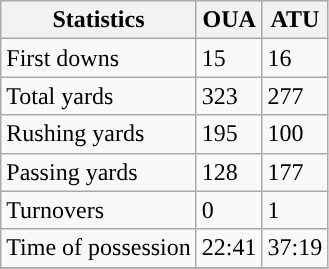<table class="wikitable" style="float: left;">
<tr>
<th>Statistics</th>
<th>OUA</th>
<th>ATU</th>
</tr>
<tr>
<td>First downs</td>
<td>15</td>
<td>16</td>
</tr>
<tr>
<td>Total yards</td>
<td>323</td>
<td>277</td>
</tr>
<tr>
<td>Rushing yards</td>
<td>195</td>
<td>100</td>
</tr>
<tr>
<td>Passing yards</td>
<td>128</td>
<td>177</td>
</tr>
<tr>
<td>Turnovers</td>
<td>0</td>
<td>1</td>
</tr>
<tr>
<td>Time of possession</td>
<td>22:41</td>
<td>37:19</td>
</tr>
<tr>
</tr>
</table>
